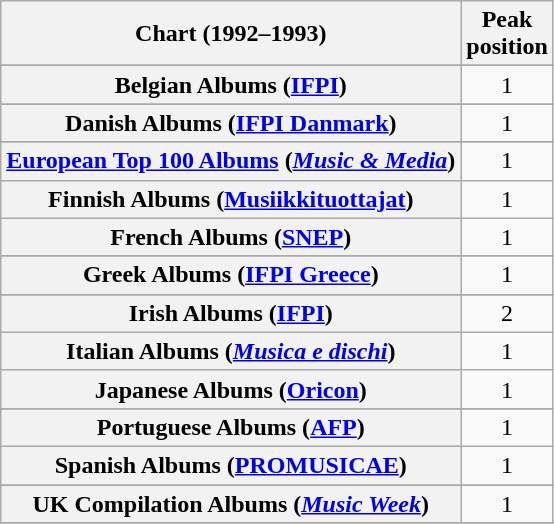<table class="wikitable sortable plainrowheaders" style="text-align:center">
<tr>
<th scope="col">Chart (1992–1993)</th>
<th scope="col">Peak<br>position</th>
</tr>
<tr>
</tr>
<tr>
</tr>
<tr>
<th scope="row">Belgian Albums (<a href='#'>IFPI</a>)</th>
<td>1</td>
</tr>
<tr>
</tr>
<tr>
<th scope="row">Danish Albums (<a href='#'>IFPI Danmark</a>)</th>
<td>1</td>
</tr>
<tr>
</tr>
<tr>
<th scope="row"><a href='#'>European Top 100 Albums</a> (<em><a href='#'>Music & Media</a></em>)</th>
<td>1</td>
</tr>
<tr>
<th scope="row">Finnish Albums (<a href='#'>Musiikkituottajat</a>)</th>
<td>1</td>
</tr>
<tr>
<th scope="row">French Albums (<a href='#'>SNEP</a>)</th>
<td>1</td>
</tr>
<tr>
</tr>
<tr>
<th scope="row">Greek Albums (<a href='#'>IFPI Greece</a>)</th>
<td>1</td>
</tr>
<tr>
</tr>
<tr>
<th scope="row">Irish Albums (<a href='#'>IFPI</a>)</th>
<td>2</td>
</tr>
<tr>
<th scope="row">Italian Albums (<em><a href='#'>Musica e dischi</a></em>)</th>
<td>1</td>
</tr>
<tr>
<th scope="row">Japanese Albums (<a href='#'>Oricon</a>)</th>
<td>1</td>
</tr>
<tr>
</tr>
<tr>
</tr>
<tr>
<th scope="row">Portuguese Albums (<a href='#'>AFP</a>)</th>
<td>1</td>
</tr>
<tr>
<th scope="row">Spanish Albums (<a href='#'>PROMUSICAE</a>)</th>
<td>1</td>
</tr>
<tr>
</tr>
<tr>
</tr>
<tr>
<th scope="row">UK Compilation Albums (<em><a href='#'>Music Week</a></em>)</th>
<td>1</td>
</tr>
<tr>
</tr>
<tr>
</tr>
</table>
